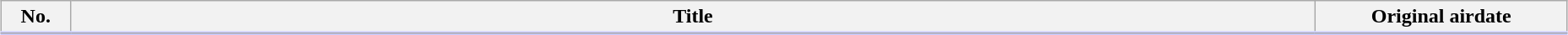<table class="wikitable" style="width:98%; margin:auto; background:#FFF;">
<tr style="border-bottom: 3px solid #CCF;">
<th style="width:3em;">No.</th>
<th>Title</th>
<th style="width:12em;">Original airdate</th>
</tr>
<tr>
</tr>
</table>
